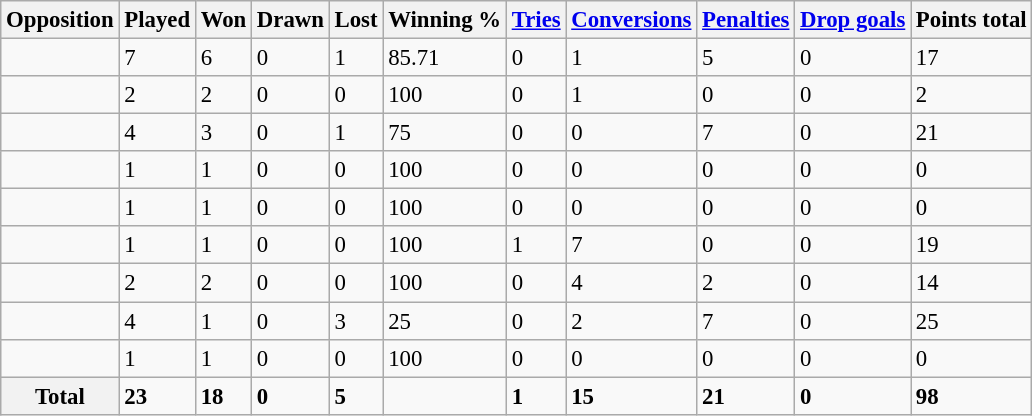<table class="wikitable sortable" style="font-size:95%">
<tr>
<th>Opposition</th>
<th>Played</th>
<th>Won</th>
<th>Drawn</th>
<th>Lost</th>
<th>Winning %</th>
<th><a href='#'>Tries</a></th>
<th><a href='#'>Conversions</a></th>
<th><a href='#'>Penalties</a></th>
<th><a href='#'>Drop goals</a></th>
<th>Points total</th>
</tr>
<tr>
<td></td>
<td>7</td>
<td>6</td>
<td>0</td>
<td>1</td>
<td>85.71</td>
<td>0</td>
<td>1</td>
<td>5</td>
<td>0</td>
<td>17</td>
</tr>
<tr>
<td></td>
<td>2</td>
<td>2</td>
<td>0</td>
<td>0</td>
<td>100</td>
<td>0</td>
<td>1</td>
<td>0</td>
<td>0</td>
<td>2</td>
</tr>
<tr>
<td></td>
<td>4</td>
<td>3</td>
<td>0</td>
<td>1</td>
<td>75</td>
<td>0</td>
<td>0</td>
<td>7</td>
<td>0</td>
<td>21</td>
</tr>
<tr>
<td></td>
<td>1</td>
<td>1</td>
<td>0</td>
<td>0</td>
<td>100</td>
<td>0</td>
<td>0</td>
<td>0</td>
<td>0</td>
<td>0</td>
</tr>
<tr>
<td></td>
<td>1</td>
<td>1</td>
<td>0</td>
<td>0</td>
<td>100</td>
<td>0</td>
<td>0</td>
<td>0</td>
<td>0</td>
<td>0</td>
</tr>
<tr>
<td></td>
<td>1</td>
<td>1</td>
<td>0</td>
<td>0</td>
<td>100</td>
<td>1</td>
<td>7</td>
<td>0</td>
<td>0</td>
<td>19</td>
</tr>
<tr>
<td></td>
<td>2</td>
<td>2</td>
<td>0</td>
<td>0</td>
<td>100</td>
<td>0</td>
<td>4</td>
<td>2</td>
<td>0</td>
<td>14</td>
</tr>
<tr>
<td></td>
<td>4</td>
<td>1</td>
<td>0</td>
<td>3</td>
<td>25</td>
<td>0</td>
<td>2</td>
<td>7</td>
<td>0</td>
<td>25</td>
</tr>
<tr>
<td></td>
<td>1</td>
<td>1</td>
<td>0</td>
<td>0</td>
<td>100</td>
<td>0</td>
<td>0</td>
<td>0</td>
<td>0</td>
<td>0</td>
</tr>
<tr – class="sortbottom">
<th><strong>Total</strong></th>
<td><strong>23</strong></td>
<td><strong>18</strong></td>
<td><strong>0</strong></td>
<td><strong>5</strong></td>
<td><strong></strong></td>
<td><strong>1</strong></td>
<td><strong>15</strong></td>
<td><strong>21</strong></td>
<td><strong>0</strong></td>
<td><strong>98</strong></td>
</tr>
</table>
